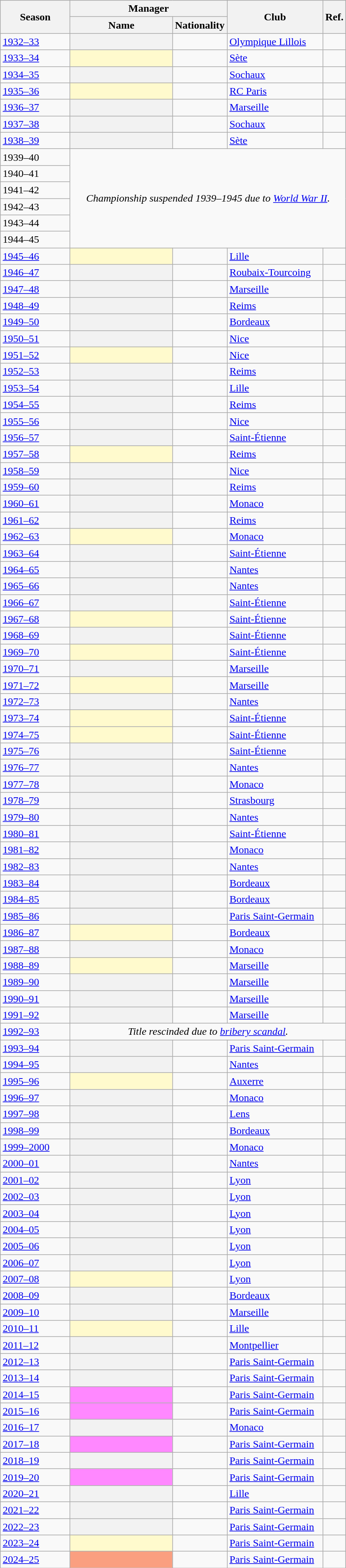<table class="wikitable sortable plainrowheaders">
<tr>
<th scope="col" rowspan=2 width=100>Season</th>
<th scope="col" colspan=2 width=170>Manager</th>
<th scope="col" rowspan=2 width=140>Club </th>
<th scope="col" rowspan=2>Ref.</th>
</tr>
<tr>
<th scope="col" width=150>Name </th>
<th scope="col">Nationality</th>
</tr>
<tr>
<td><a href='#'>1932–33</a> </td>
<th scope="row"></th>
<td></td>
<td><a href='#'>Olympique Lillois</a> </td>
<td style="text-align:center"></td>
</tr>
<tr>
<td><a href='#'>1933–34</a> </td>
<th scope="row" style="background-color:#FFFACD"></th>
<td></td>
<td><a href='#'>Sète</a> </td>
<td style="text-align:left"></td>
</tr>
<tr>
<td><a href='#'>1934–35</a> </td>
<th scope="row"></th>
<td></td>
<td><a href='#'>Sochaux</a> </td>
<td style="text-align:left"></td>
</tr>
<tr>
<td><a href='#'>1935–36</a> </td>
<th scope="row" style="background-color:#FFFACD"></th>
<td></td>
<td><a href='#'>RC Paris</a> </td>
<td style="text-align:center"></td>
</tr>
<tr>
<td><a href='#'>1936–37</a> </td>
<th scope="row"></th>
<td></td>
<td><a href='#'>Marseille</a> </td>
<td style="text-align:center"></td>
</tr>
<tr>
<td><a href='#'>1937–38</a> </td>
<th scope="row"> </th>
<td></td>
<td><a href='#'>Sochaux</a> </td>
<td style="text-align:left"></td>
</tr>
<tr>
<td><a href='#'>1938–39</a> </td>
<th scope="row"></th>
<td></td>
<td><a href='#'>Sète</a> </td>
<td style="text-align:center"></td>
</tr>
<tr>
<td><span>1939–40</span></td>
<td colspan=4 rowspan=6 align=center><em>Championship suspended 1939–1945 due to <a href='#'>World War II</a>.</em></td>
</tr>
<tr>
<td><span>1940–41</span></td>
</tr>
<tr>
<td><span>1941–42</span></td>
</tr>
<tr>
<td><span>1942–43</span></td>
</tr>
<tr>
<td><span>1943–44</span></td>
</tr>
<tr>
<td><span>1944–45</span></td>
</tr>
<tr>
<td><a href='#'>1945–46</a> </td>
<th scope="row" style="background-color:#FFFACD"></th>
<td></td>
<td><a href='#'>Lille</a> </td>
<td></td>
</tr>
<tr>
<td><a href='#'>1946–47</a> </td>
<th scope="row"></th>
<td></td>
<td><a href='#'>Roubaix-Tourcoing</a> </td>
<td style="text-align:center"></td>
</tr>
<tr>
<td><a href='#'>1947–48</a> </td>
<th scope="row"></th>
<td></td>
<td><a href='#'>Marseille</a> </td>
<td></td>
</tr>
<tr>
<td><a href='#'>1948–49</a> </td>
<th scope="row"></th>
<td></td>
<td><a href='#'>Reims</a> </td>
<td></td>
</tr>
<tr>
<td><a href='#'>1949–50</a> </td>
<th scope="row"></th>
<td></td>
<td><a href='#'>Bordeaux</a> </td>
<td></td>
</tr>
<tr>
<td><a href='#'>1950–51</a> </td>
<th scope="row"></th>
<td></td>
<td><a href='#'>Nice</a> </td>
<td></td>
</tr>
<tr>
<td><a href='#'>1951–52</a> </td>
<th scope="row" style="background-color:#FFFACD"> </th>
<td></td>
<td><a href='#'>Nice</a> </td>
<td></td>
</tr>
<tr>
<td><a href='#'>1952–53</a> </td>
<th scope="row"></th>
<td></td>
<td><a href='#'>Reims</a> </td>
<td></td>
</tr>
<tr>
<td><a href='#'>1953–54</a> </td>
<th scope="row"></th>
<td></td>
<td><a href='#'>Lille</a> </td>
<td></td>
</tr>
<tr>
<td><a href='#'>1954–55</a> </td>
<th scope="row"> </th>
<td></td>
<td><a href='#'>Reims</a> </td>
<td></td>
</tr>
<tr>
<td><a href='#'>1955–56</a> </td>
<th scope="row"></th>
<td></td>
<td><a href='#'>Nice</a> </td>
<td></td>
</tr>
<tr>
<td><a href='#'>1956–57</a> </td>
<th scope="row"></th>
<td></td>
<td><a href='#'>Saint-Étienne</a> </td>
<td></td>
</tr>
<tr>
<td><a href='#'>1957–58</a> </td>
<th scope="row" style="background-color:#FFFACD"> </th>
<td></td>
<td><a href='#'>Reims</a> </td>
<td></td>
</tr>
<tr>
<td><a href='#'>1958–59</a> </td>
<th scope="row"></th>
<td></td>
<td><a href='#'>Nice</a> </td>
<td></td>
</tr>
<tr>
<td><a href='#'>1959–60</a> </td>
<th scope="row"> </th>
<td></td>
<td><a href='#'>Reims</a> </td>
<td></td>
</tr>
<tr>
<td><a href='#'>1960–61</a> </td>
<th scope="row"></th>
<td></td>
<td><a href='#'>Monaco</a> </td>
<td></td>
</tr>
<tr>
<td><a href='#'>1961–62</a> </td>
<th scope="row"> </th>
<td></td>
<td><a href='#'>Reims</a> </td>
<td></td>
</tr>
<tr>
<td><a href='#'>1962–63</a> </td>
<th scope="row" style="background-color:#FFFACD"> </th>
<td></td>
<td><a href='#'>Monaco</a> </td>
<td></td>
</tr>
<tr>
<td><a href='#'>1963–64</a> </td>
<th scope="row"> </th>
<td></td>
<td><a href='#'>Saint-Étienne</a> </td>
<td></td>
</tr>
<tr>
<td><a href='#'>1964–65</a> </td>
<th scope="row"></th>
<td></td>
<td><a href='#'>Nantes</a> </td>
<td></td>
</tr>
<tr>
<td><a href='#'>1965–66</a> </td>
<th scope="row"> </th>
<td></td>
<td><a href='#'>Nantes</a> </td>
<td></td>
</tr>
<tr>
<td><a href='#'>1966–67</a> </td>
<th scope="row"> </th>
<td></td>
<td><a href='#'>Saint-Étienne</a> </td>
<td></td>
</tr>
<tr>
<td><a href='#'>1967–68</a> </td>
<th scope="row" style="background-color:#FFFACD"> </th>
<td></td>
<td><a href='#'>Saint-Étienne</a> </td>
<td></td>
</tr>
<tr>
<td><a href='#'>1968–69</a> </td>
<th scope="row"> </th>
<td></td>
<td><a href='#'>Saint-Étienne</a> </td>
<td></td>
</tr>
<tr>
<td><a href='#'>1969–70</a> </td>
<th scope="row" style="background-color:#FFFACD"> </th>
<td></td>
<td><a href='#'>Saint-Étienne</a> </td>
<td></td>
</tr>
<tr>
<td><a href='#'>1970–71</a> </td>
<th scope="row"> </th>
<td></td>
<td><a href='#'>Marseille</a> </td>
<td></td>
</tr>
<tr>
<td><a href='#'>1971–72</a> </td>
<th scope="row" style="background-color:#FFFACD"></th>
<td></td>
<td><a href='#'>Marseille</a> </td>
<td></td>
</tr>
<tr>
<td><a href='#'>1972–73</a> </td>
<th scope="row"> </th>
<td></td>
<td><a href='#'>Nantes</a> </td>
<td></td>
</tr>
<tr>
<td><a href='#'>1973–74</a> </td>
<th scope="row" style="background-color:#FFFACD"></th>
<td></td>
<td><a href='#'>Saint-Étienne</a> </td>
<td></td>
</tr>
<tr>
<td><a href='#'>1974–75</a> </td>
<th scope="row" style="background-color:#FFFACD"> </th>
<td></td>
<td><a href='#'>Saint-Étienne</a> </td>
<td></td>
</tr>
<tr>
<td><a href='#'>1975–76</a> </td>
<th scope="row"> </th>
<td></td>
<td><a href='#'>Saint-Étienne</a> </td>
<td></td>
</tr>
<tr>
<td><a href='#'>1976–77</a> </td>
<th scope="row"></th>
<td></td>
<td><a href='#'>Nantes</a> </td>
<td></td>
</tr>
<tr>
<td><a href='#'>1977–78</a> </td>
<th scope="row"> </th>
<td></td>
<td><a href='#'>Monaco</a> </td>
<td></td>
</tr>
<tr>
<td><a href='#'>1978–79</a> </td>
<th scope="row"></th>
<td></td>
<td><a href='#'>Strasbourg</a> </td>
<td></td>
</tr>
<tr>
<td><a href='#'>1979–80</a> </td>
<th scope="row"> </th>
<td></td>
<td><a href='#'>Nantes</a> </td>
<td></td>
</tr>
<tr>
<td><a href='#'>1980–81</a> </td>
<th scope="row"> </th>
<td></td>
<td><a href='#'>Saint-Étienne</a> </td>
<td></td>
</tr>
<tr>
<td><a href='#'>1981–82</a> </td>
<th scope="row"></th>
<td></td>
<td><a href='#'>Monaco</a> </td>
<td></td>
</tr>
<tr>
<td><a href='#'>1982–83</a> </td>
<th scope="row"></th>
<td></td>
<td><a href='#'>Nantes</a> </td>
<td></td>
</tr>
<tr>
<td><a href='#'>1983–84</a> </td>
<th scope="row"></th>
<td></td>
<td><a href='#'>Bordeaux</a> </td>
<td></td>
</tr>
<tr>
<td><a href='#'>1984–85</a> </td>
<th scope="row"> </th>
<td></td>
<td><a href='#'>Bordeaux</a> </td>
<td></td>
</tr>
<tr>
<td><a href='#'>1985–86</a> </td>
<th scope="row"></th>
<td></td>
<td><a href='#'>Paris Saint-Germain</a> </td>
<td></td>
</tr>
<tr>
<td><a href='#'>1986–87</a> </td>
<th scope="row" style="background-color:#FFFACD"> </th>
<td></td>
<td><a href='#'>Bordeaux</a> </td>
<td></td>
</tr>
<tr>
<td><a href='#'>1987–88</a> </td>
<th scope="row"></th>
<td></td>
<td><a href='#'>Monaco</a> </td>
<td></td>
</tr>
<tr>
<td><a href='#'>1988–89</a> </td>
<th scope="row" style="background-color:#FFFACD"></th>
<td></td>
<td><a href='#'>Marseille</a> </td>
<td style="text-align:center"></td>
</tr>
<tr>
<td><a href='#'>1989–90</a> </td>
<th scope="row"> </th>
<td></td>
<td><a href='#'>Marseille</a> </td>
<td></td>
</tr>
<tr>
<td><a href='#'>1990–91</a> </td>
<th scope="row"></th>
<td></td>
<td><a href='#'>Marseille</a> </td>
<td style="text-align:center"></td>
</tr>
<tr>
<td><a href='#'>1991–92</a> </td>
<th scope="row"> </th>
<td></td>
<td><a href='#'>Marseille</a> </td>
<td style="text-align:center"></td>
</tr>
<tr>
<td><a href='#'>1992–93</a> </td>
<td colspan=4 rowspan=1 align=center><em>Title rescinded due to <a href='#'>bribery scandal</a>.</em></td>
</tr>
<tr>
<td><a href='#'>1993–94</a> </td>
<th scope="row"></th>
<td></td>
<td><a href='#'>Paris Saint-Germain</a> </td>
<td></td>
</tr>
<tr>
<td><a href='#'>1994–95</a> </td>
<th scope="row"> </th>
<td></td>
<td><a href='#'>Nantes</a> </td>
<td></td>
</tr>
<tr>
<td><a href='#'>1995–96</a> </td>
<th scope="row" style="background-color:#FFFACD"></th>
<td></td>
<td><a href='#'>Auxerre</a> </td>
<td></td>
</tr>
<tr>
<td><a href='#'>1996–97</a> </td>
<th scope="row"></th>
<td></td>
<td><a href='#'>Monaco</a> </td>
<td></td>
</tr>
<tr>
<td><a href='#'>1997–98</a> </td>
<th scope="row"></th>
<td></td>
<td><a href='#'>Lens</a> </td>
<td></td>
</tr>
<tr>
<td><a href='#'>1998–99</a> </td>
<th scope="row"></th>
<td></td>
<td><a href='#'>Bordeaux</a> </td>
<td></td>
</tr>
<tr>
<td><a href='#'>1999–2000</a> </td>
<th scope="row"></th>
<td></td>
<td><a href='#'>Monaco</a> </td>
<td></td>
</tr>
<tr>
<td><a href='#'>2000–01</a> </td>
<th scope="row"></th>
<td></td>
<td><a href='#'>Nantes</a> </td>
<td></td>
</tr>
<tr>
<td><a href='#'>2001–02</a> </td>
<th scope="row"></th>
<td></td>
<td><a href='#'>Lyon</a> </td>
<td></td>
</tr>
<tr>
<td><a href='#'>2002–03</a> </td>
<th scope="row"></th>
<td></td>
<td><a href='#'>Lyon</a> </td>
<td></td>
</tr>
<tr>
<td><a href='#'>2003–04</a> </td>
<th scope="row"> </th>
<td></td>
<td><a href='#'>Lyon</a> </td>
<td></td>
</tr>
<tr>
<td><a href='#'>2004–05</a> </td>
<th scope="row"> </th>
<td></td>
<td><a href='#'>Lyon</a> </td>
<td></td>
</tr>
<tr>
<td><a href='#'>2005–06</a> </td>
<th scope="row"> </th>
<td></td>
<td><a href='#'>Lyon</a> </td>
<td></td>
</tr>
<tr>
<td><a href='#'>2006–07</a> </td>
<th scope="row"> </th>
<td></td>
<td><a href='#'>Lyon</a> </td>
<td></td>
</tr>
<tr>
<td><a href='#'>2007–08</a> </td>
<th scope="row" style="background-color:#FFFACD"></th>
<td></td>
<td><a href='#'>Lyon</a> </td>
<td></td>
</tr>
<tr>
<td><a href='#'>2008–09</a> </td>
<th scope="row"></th>
<td></td>
<td><a href='#'>Bordeaux</a> </td>
<td></td>
</tr>
<tr>
<td><a href='#'>2009–10</a> </td>
<th scope="row"></th>
<td></td>
<td><a href='#'>Marseille</a> </td>
<td></td>
</tr>
<tr>
<td><a href='#'>2010–11</a> </td>
<th scope="row" style="background-color:#FFFACD"></th>
<td></td>
<td><a href='#'>Lille</a> </td>
<td></td>
</tr>
<tr>
<td><a href='#'>2011–12</a> </td>
<th scope="row"></th>
<td></td>
<td><a href='#'>Montpellier</a> </td>
<td></td>
</tr>
<tr>
<td><a href='#'>2012–13</a> </td>
<th scope="row"></th>
<td></td>
<td><a href='#'>Paris Saint-Germain</a> </td>
<td></td>
</tr>
<tr>
<td><a href='#'>2013–14</a> </td>
<th scope="row"> </th>
<td></td>
<td><a href='#'>Paris Saint-Germain</a> </td>
<td></td>
</tr>
<tr>
<td><a href='#'>2014–15</a> </td>
<th scope="row" style="background-color:#ff88ff"> </th>
<td></td>
<td><a href='#'>Paris Saint-Germain</a> </td>
<td></td>
</tr>
<tr>
<td><a href='#'>2015–16</a> </td>
<th scope="row" style="background-color:#ff88ff"> </th>
<td></td>
<td><a href='#'>Paris Saint-Germain</a> </td>
<td></td>
</tr>
<tr>
<td><a href='#'>2016–17</a> </td>
<th scope="row"></th>
<td></td>
<td><a href='#'>Monaco</a> </td>
<td></td>
</tr>
<tr>
<td><a href='#'>2017–18</a> </td>
<th scope="row" style="background-color:#ff88ff"></th>
<td></td>
<td><a href='#'>Paris Saint-Germain</a> </td>
<td></td>
</tr>
<tr>
<td><a href='#'>2018–19</a> </td>
<th scope="row"></th>
<td></td>
<td><a href='#'>Paris Saint-Germain</a> </td>
<td></td>
</tr>
<tr>
<td><a href='#'>2019–20</a> </td>
<th scope="row" style="background-color:#ff88ff"> </th>
<td></td>
<td><a href='#'>Paris Saint-Germain</a> </td>
<td></td>
</tr>
<tr>
<td><a href='#'>2020–21</a> </td>
<th scope="row"></th>
<td></td>
<td><a href='#'>Lille</a> </td>
<td></td>
</tr>
<tr>
<td><a href='#'>2021–22</a> </td>
<th scope="row"></th>
<td></td>
<td><a href='#'>Paris Saint-Germain</a> </td>
<td></td>
</tr>
<tr>
<td><a href='#'>2022–23</a> </td>
<th scope="row"> </th>
<td></td>
<td><a href='#'>Paris Saint-Germain</a> </td>
<td></td>
</tr>
<tr>
<td><a href='#'>2023–24</a> </td>
<th scope="row" style="background-color:#FFFACD"></th>
<td></td>
<td><a href='#'>Paris Saint-Germain</a> </td>
<td></td>
</tr>
<tr>
<td><a href='#'>2024–25</a> </td>
<th scope="row" style="background-color:#fa9f80">  </th>
<td></td>
<td><a href='#'>Paris Saint-Germain</a> </td>
<td></td>
</tr>
</table>
